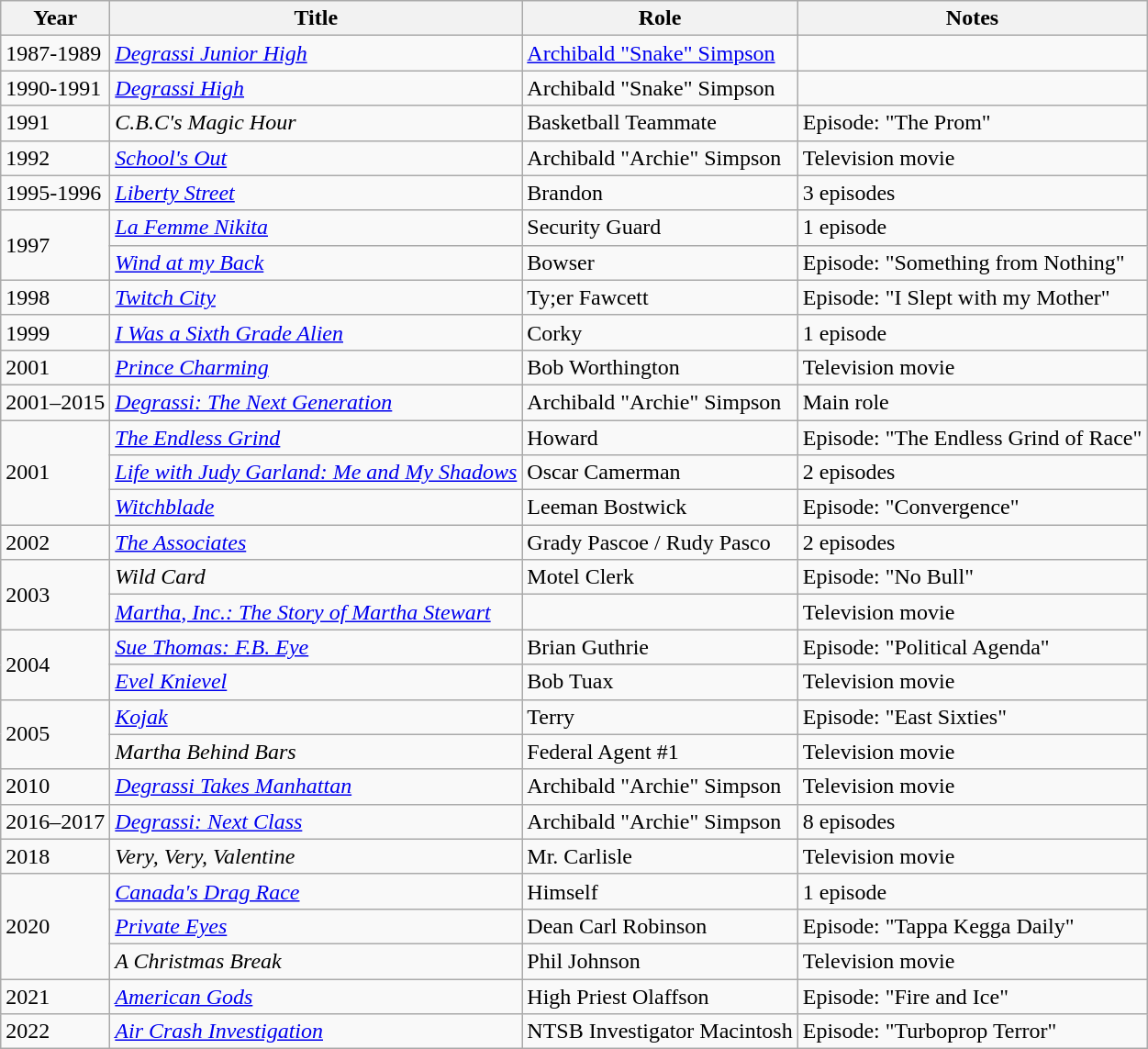<table class="wikitable sortable">
<tr>
<th>Year</th>
<th>Title</th>
<th>Role</th>
<th class="unsortable">Notes</th>
</tr>
<tr>
<td>1987-1989</td>
<td><em><a href='#'>Degrassi Junior High</a></em></td>
<td><a href='#'>Archibald "Snake" Simpson</a></td>
<td></td>
</tr>
<tr>
<td>1990-1991</td>
<td><em><a href='#'>Degrassi High</a></em></td>
<td>Archibald "Snake" Simpson</td>
<td></td>
</tr>
<tr>
<td>1991</td>
<td><em>C.B.C's Magic Hour</em></td>
<td>Basketball Teammate</td>
<td>Episode: "The Prom"</td>
</tr>
<tr>
<td>1992</td>
<td><em><a href='#'>School's Out</a></em></td>
<td>Archibald "Archie" Simpson</td>
<td>Television movie</td>
</tr>
<tr>
<td>1995-1996</td>
<td><em><a href='#'>Liberty Street</a></em></td>
<td>Brandon</td>
<td>3 episodes</td>
</tr>
<tr>
<td rowspan="2">1997</td>
<td><em><a href='#'>La Femme Nikita</a></em></td>
<td>Security Guard</td>
<td>1 episode</td>
</tr>
<tr>
<td><em><a href='#'>Wind at my Back</a></em></td>
<td>Bowser</td>
<td>Episode: "Something from Nothing"</td>
</tr>
<tr>
<td>1998</td>
<td><em><a href='#'>Twitch City</a></em></td>
<td>Ty;er Fawcett</td>
<td>Episode: "I Slept with my Mother"</td>
</tr>
<tr>
<td>1999</td>
<td><em><a href='#'>I Was a Sixth Grade Alien</a></em></td>
<td>Corky</td>
<td>1 episode</td>
</tr>
<tr>
<td>2001</td>
<td><em><a href='#'>Prince Charming</a></em></td>
<td>Bob Worthington</td>
<td>Television movie</td>
</tr>
<tr>
<td>2001–2015</td>
<td><em><a href='#'>Degrassi: The Next Generation</a></em></td>
<td>Archibald "Archie" Simpson</td>
<td>Main role</td>
</tr>
<tr>
<td rowspan="3">2001</td>
<td data-sort-value="Endless Grind, The"><em><a href='#'>The Endless Grind</a></em></td>
<td>Howard</td>
<td>Episode: "The Endless Grind of Race"</td>
</tr>
<tr>
<td><em><a href='#'>Life with Judy Garland: Me and My Shadows</a></em></td>
<td>Oscar Camerman</td>
<td>2 episodes</td>
</tr>
<tr>
<td><em><a href='#'>Witchblade</a></em></td>
<td>Leeman Bostwick</td>
<td>Episode: "Convergence"</td>
</tr>
<tr>
<td>2002</td>
<td data-sort-value="Associates, The"><em><a href='#'>The Associates</a></em></td>
<td>Grady Pascoe / Rudy Pasco</td>
<td>2 episodes</td>
</tr>
<tr>
<td rowspan="2">2003</td>
<td><em>Wild Card</em></td>
<td>Motel Clerk</td>
<td>Episode: "No Bull"</td>
</tr>
<tr>
<td><em><a href='#'>Martha, Inc.: The Story of Martha Stewart</a></em></td>
<td></td>
<td>Television movie</td>
</tr>
<tr>
<td rowspan="2">2004</td>
<td><em><a href='#'>Sue Thomas: F.B. Eye</a></em></td>
<td>Brian Guthrie</td>
<td>Episode: "Political Agenda"</td>
</tr>
<tr>
<td><em><a href='#'>Evel Knievel</a></em></td>
<td>Bob Tuax</td>
<td>Television movie</td>
</tr>
<tr>
<td rowspan="2">2005</td>
<td><em><a href='#'>Kojak</a></em></td>
<td>Terry</td>
<td>Episode: "East Sixties"</td>
</tr>
<tr>
<td><em>Martha Behind Bars</em></td>
<td>Federal Agent #1</td>
<td>Television movie</td>
</tr>
<tr>
<td>2010</td>
<td><em><a href='#'>Degrassi Takes Manhattan</a></em></td>
<td>Archibald "Archie" Simpson</td>
<td>Television movie</td>
</tr>
<tr>
<td>2016–2017</td>
<td><em><a href='#'>Degrassi: Next Class</a></em></td>
<td>Archibald "Archie" Simpson</td>
<td>8 episodes</td>
</tr>
<tr>
<td>2018</td>
<td><em>Very, Very, Valentine</em></td>
<td>Mr. Carlisle</td>
<td>Television movie</td>
</tr>
<tr>
<td rowspan="3">2020</td>
<td><em><a href='#'>Canada's Drag Race</a></em></td>
<td>Himself</td>
<td>1 episode</td>
</tr>
<tr>
<td><em><a href='#'>Private Eyes</a></em></td>
<td>Dean Carl Robinson</td>
<td>Episode: "Tappa Kegga Daily"</td>
</tr>
<tr>
<td data-sort-value="Christmas Break, The"><em>A Christmas Break</em></td>
<td>Phil Johnson</td>
<td>Television movie</td>
</tr>
<tr>
<td>2021</td>
<td><em><a href='#'>American Gods</a></em></td>
<td>High Priest Olaffson</td>
<td>Episode: "Fire and Ice"</td>
</tr>
<tr>
<td>2022</td>
<td><em><a href='#'>Air Crash Investigation</a></em></td>
<td>NTSB Investigator Macintosh</td>
<td>Episode: "Turboprop Terror"</td>
</tr>
</table>
